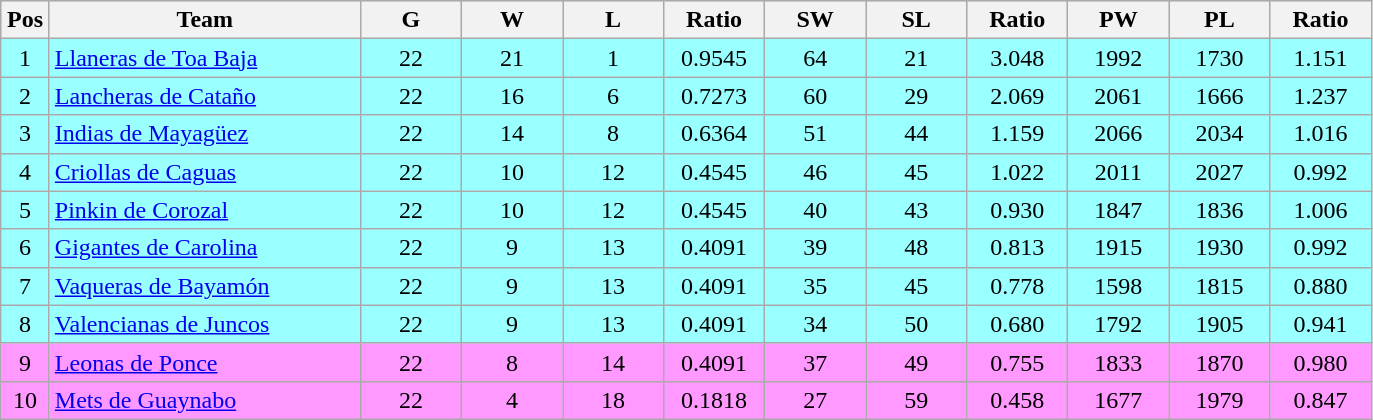<table class=wikitable style="text-align:center">
<tr bgcolor="#DCDCDC">
<th width="25">Pos</th>
<th width="200">Team</th>
<th width="60">G</th>
<th width="60">W</th>
<th width="60">L</th>
<th width="60">Ratio</th>
<th width="60">SW</th>
<th width="60">SL</th>
<th width="60">Ratio</th>
<th width="60">PW</th>
<th width="60">PL</th>
<th width="60">Ratio</th>
</tr>
<tr bgcolor=#99FFFF>
<td>1</td>
<td align=left><a href='#'>Llaneras de Toa Baja</a></td>
<td>22</td>
<td>21</td>
<td>1</td>
<td>0.9545</td>
<td>64</td>
<td>21</td>
<td>3.048</td>
<td>1992</td>
<td>1730</td>
<td>1.151</td>
</tr>
<tr bgcolor=#99FFFF>
<td>2</td>
<td align=left><a href='#'>Lancheras de Cataño</a></td>
<td>22</td>
<td>16</td>
<td>6</td>
<td>0.7273</td>
<td>60</td>
<td>29</td>
<td>2.069</td>
<td>2061</td>
<td>1666</td>
<td>1.237</td>
</tr>
<tr bgcolor=#99FFFF>
<td>3</td>
<td align=left><a href='#'>Indias de Mayagüez</a></td>
<td>22</td>
<td>14</td>
<td>8</td>
<td>0.6364</td>
<td>51</td>
<td>44</td>
<td>1.159</td>
<td>2066</td>
<td>2034</td>
<td>1.016</td>
</tr>
<tr bgcolor=#99FFFF>
<td>4</td>
<td align=left><a href='#'>Criollas de Caguas</a></td>
<td>22</td>
<td>10</td>
<td>12</td>
<td>0.4545</td>
<td>46</td>
<td>45</td>
<td>1.022</td>
<td>2011</td>
<td>2027</td>
<td>0.992</td>
</tr>
<tr bgcolor=#99FFFF>
<td>5</td>
<td align=left><a href='#'>Pinkin de Corozal</a></td>
<td>22</td>
<td>10</td>
<td>12</td>
<td>0.4545</td>
<td>40</td>
<td>43</td>
<td>0.930</td>
<td>1847</td>
<td>1836</td>
<td>1.006</td>
</tr>
<tr bgcolor=#99FFFF>
<td>6</td>
<td align=left><a href='#'>Gigantes de Carolina</a></td>
<td>22</td>
<td>9</td>
<td>13</td>
<td>0.4091</td>
<td>39</td>
<td>48</td>
<td>0.813</td>
<td>1915</td>
<td>1930</td>
<td>0.992</td>
</tr>
<tr bgcolor=#99FFFF>
<td>7</td>
<td align=left><a href='#'>Vaqueras de Bayamón</a></td>
<td>22</td>
<td>9</td>
<td>13</td>
<td>0.4091</td>
<td>35</td>
<td>45</td>
<td>0.778</td>
<td>1598</td>
<td>1815</td>
<td>0.880</td>
</tr>
<tr bgcolor=#99FFFF>
<td>8</td>
<td align=left><a href='#'>Valencianas de Juncos</a></td>
<td>22</td>
<td>9</td>
<td>13</td>
<td>0.4091</td>
<td>34</td>
<td>50</td>
<td>0.680</td>
<td>1792</td>
<td>1905</td>
<td>0.941</td>
</tr>
<tr bgcolor=#FF99FF>
<td>9</td>
<td align=left><a href='#'>Leonas de Ponce</a></td>
<td>22</td>
<td>8</td>
<td>14</td>
<td>0.4091</td>
<td>37</td>
<td>49</td>
<td>0.755</td>
<td>1833</td>
<td>1870</td>
<td>0.980</td>
</tr>
<tr bgcolor=#FF99FF>
<td>10</td>
<td align=left><a href='#'>Mets de Guaynabo</a></td>
<td>22</td>
<td>4</td>
<td>18</td>
<td>0.1818</td>
<td>27</td>
<td>59</td>
<td>0.458</td>
<td>1677</td>
<td>1979</td>
<td>0.847</td>
</tr>
</table>
